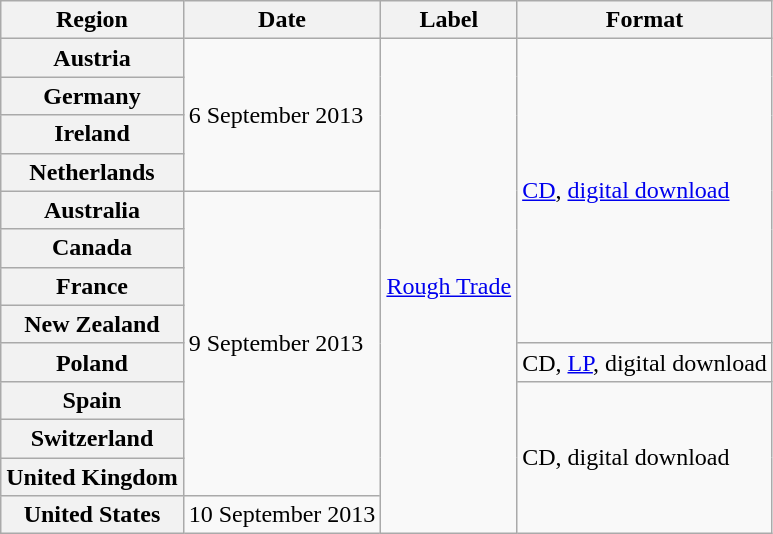<table class="wikitable plainrowheaders">
<tr>
<th>Region</th>
<th>Date</th>
<th>Label</th>
<th>Format</th>
</tr>
<tr>
<th scope="row">Austria</th>
<td rowspan="4">6 September 2013</td>
<td rowspan="13"><a href='#'>Rough Trade</a></td>
<td rowspan="8"><a href='#'>CD</a>, <a href='#'>digital download</a></td>
</tr>
<tr>
<th scope="row">Germany</th>
</tr>
<tr>
<th scope="row">Ireland</th>
</tr>
<tr>
<th scope="row">Netherlands</th>
</tr>
<tr>
<th scope="row">Australia</th>
<td rowspan="8">9 September 2013</td>
</tr>
<tr>
<th scope="row">Canada</th>
</tr>
<tr>
<th scope="row">France</th>
</tr>
<tr>
<th scope="row">New Zealand</th>
</tr>
<tr>
<th scope="row">Poland</th>
<td>CD, <a href='#'>LP</a>, digital download</td>
</tr>
<tr>
<th scope="row">Spain</th>
<td rowspan="4">CD, digital download</td>
</tr>
<tr>
<th scope="row">Switzerland</th>
</tr>
<tr>
<th scope="row">United Kingdom</th>
</tr>
<tr>
<th scope="row">United States</th>
<td>10 September 2013</td>
</tr>
</table>
